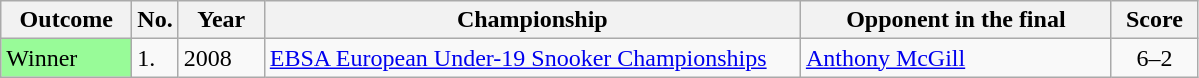<table class="sortable wikitable">
<tr>
<th width="80">Outcome</th>
<th width="20">No.</th>
<th width="50">Year</th>
<th width="350">Championship</th>
<th width="200">Opponent in the final</th>
<th width="50">Score</th>
</tr>
<tr>
<td style="background:#98FB98">Winner</td>
<td>1.</td>
<td>2008</td>
<td><a href='#'>EBSA European Under-19 Snooker Championships</a></td>
<td> <a href='#'>Anthony McGill</a></td>
<td align="center">6–2</td>
</tr>
</table>
